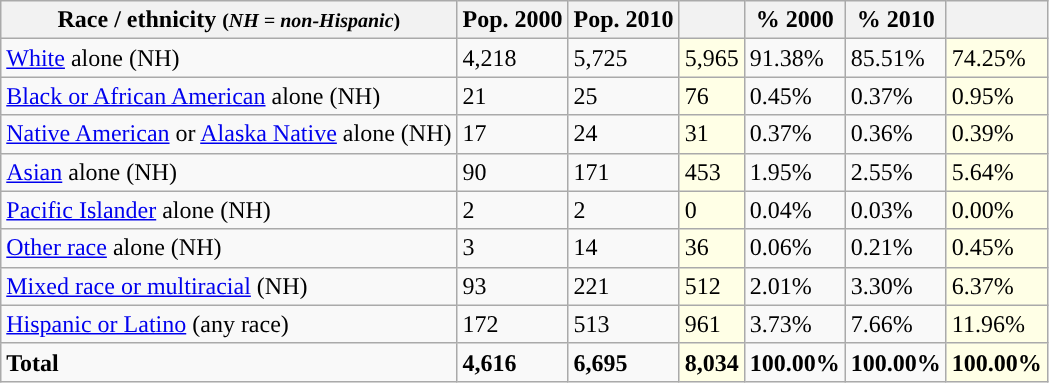<table class="wikitable">
<tr>
<th>Race / ethnicity <small>(<em>NH = non-Hispanic</em>)</small></th>
<th>Pop. 2000</th>
<th>Pop. 2010</th>
<th></th>
<th>% 2000</th>
<th>% 2010</th>
<th></th>
</tr>
<tr>
<td><a href='#'>White</a> alone (NH)</td>
<td>4,218</td>
<td>5,725</td>
<td style='background: #ffffe6;'>5,965</td>
<td>91.38%</td>
<td>85.51%</td>
<td style='background: #ffffe6;'>74.25%</td>
</tr>
<tr>
<td><a href='#'>Black or African American</a> alone (NH)</td>
<td>21</td>
<td>25</td>
<td style='background: #ffffe6;'>76</td>
<td>0.45%</td>
<td>0.37%</td>
<td style='background: #ffffe6;'>0.95%</td>
</tr>
<tr>
<td><a href='#'>Native American</a> or <a href='#'>Alaska Native</a> alone (NH)</td>
<td>17</td>
<td>24</td>
<td style='background: #ffffe6;'>31</td>
<td>0.37%</td>
<td>0.36%</td>
<td style='background: #ffffe6;'>0.39%</td>
</tr>
<tr>
<td><a href='#'>Asian</a> alone (NH)</td>
<td>90</td>
<td>171</td>
<td style='background: #ffffe6;'>453</td>
<td>1.95%</td>
<td>2.55%</td>
<td style='background: #ffffe6;'>5.64%</td>
</tr>
<tr>
<td><a href='#'>Pacific Islander</a> alone (NH)</td>
<td>2</td>
<td>2</td>
<td style='background: #ffffe6;'>0</td>
<td>0.04%</td>
<td>0.03%</td>
<td style='background: #ffffe6;'>0.00%</td>
</tr>
<tr>
<td><a href='#'>Other race</a> alone (NH)</td>
<td>3</td>
<td>14</td>
<td style='background: #ffffe6;'>36</td>
<td>0.06%</td>
<td>0.21%</td>
<td style='background: #ffffe6;'>0.45%</td>
</tr>
<tr>
<td><a href='#'>Mixed race or multiracial</a> (NH)</td>
<td>93</td>
<td>221</td>
<td style='background: #ffffe6;'>512</td>
<td>2.01%</td>
<td>3.30%</td>
<td style='background: #ffffe6;'>6.37%</td>
</tr>
<tr>
<td><a href='#'>Hispanic or Latino</a> (any race)</td>
<td>172</td>
<td>513</td>
<td style='background: #ffffe6;'>961</td>
<td>3.73%</td>
<td>7.66%</td>
<td style='background: #ffffe6;'>11.96%</td>
</tr>
<tr>
<td><strong>Total</strong></td>
<td><strong>4,616</strong></td>
<td><strong>6,695</strong></td>
<td style='background: #ffffe6;'><strong>8,034</strong></td>
<td><strong>100.00%</strong></td>
<td><strong>100.00%</strong></td>
<td style='background: #ffffe6;'><strong>100.00%</strong></td>
</tr>
</table>
